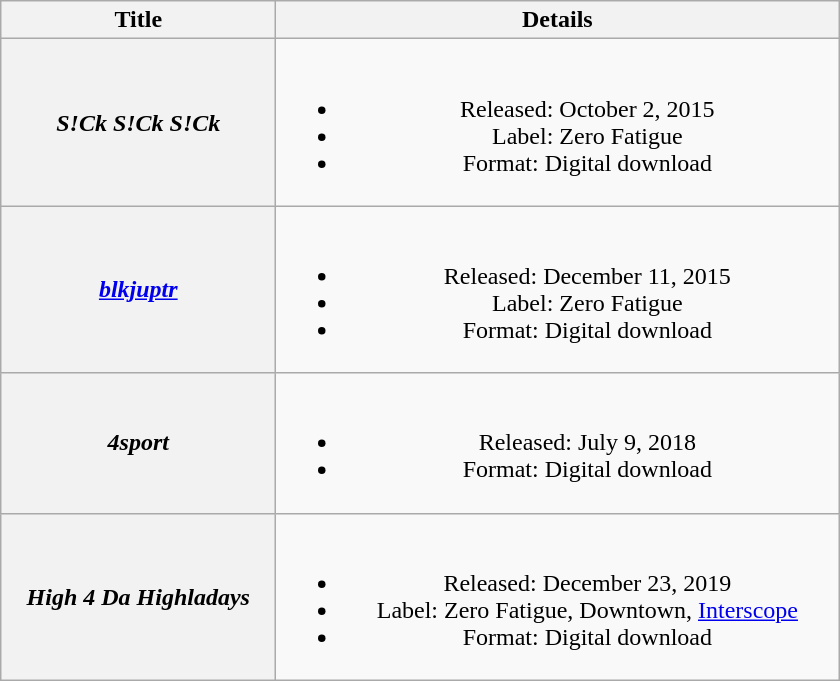<table class="wikitable plainrowheaders" style="text-align:center;">
<tr>
<th scope="col" style="width:11em;">Title</th>
<th scope="col" style="width:23em;">Details</th>
</tr>
<tr>
<th scope="row"><em>S!Ck S!Ck S!Ck</em></th>
<td><br><ul><li>Released: October 2, 2015</li><li>Label: Zero Fatigue</li><li>Format: Digital download</li></ul></td>
</tr>
<tr>
<th scope="row"><em><a href='#'>blkjuptr</a></em></th>
<td><br><ul><li>Released: December 11, 2015</li><li>Label: Zero Fatigue</li><li>Format: Digital download</li></ul></td>
</tr>
<tr>
<th scope="row"><em>4sport</em></th>
<td><br><ul><li>Released: July 9, 2018</li><li>Format: Digital download</li></ul></td>
</tr>
<tr>
<th scope="row"><em>High 4 Da Highladays</em></th>
<td><br><ul><li>Released: December 23, 2019</li><li>Label: Zero Fatigue, Downtown, <a href='#'>Interscope</a></li><li>Format: Digital download</li></ul></td>
</tr>
</table>
